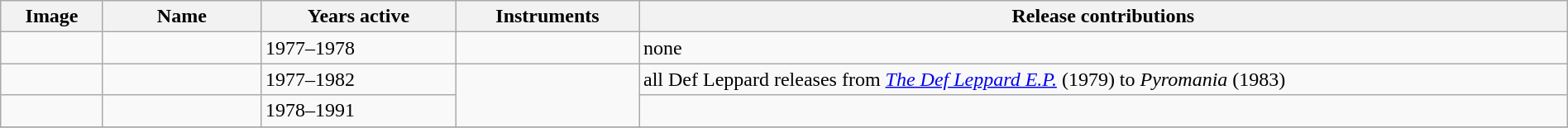<table class="wikitable sortable plainrowheaders" border="1" width=100%>
<tr>
<th class="unsortable" width="75">Image</th>
<th width="120">Name</th>
<th width="150">Years active</th>
<th class="unsortable" width="140">Instruments</th>
<th class="unsortable">Release contributions</th>
</tr>
<tr>
<td></td>
<td></td>
<td>1977–1978</td>
<td></td>
<td>none</td>
</tr>
<tr>
<td></td>
<td></td>
<td>1977–1982</td>
<td rowspan="2"></td>
<td>all Def Leppard releases from <em><a href='#'>The Def Leppard E.P.</a></em> (1979) to <em>Pyromania</em> (1983)</td>
</tr>
<tr>
<td></td>
<td></td>
<td>1978–1991 </td>
<td></td>
</tr>
<tr>
</tr>
</table>
